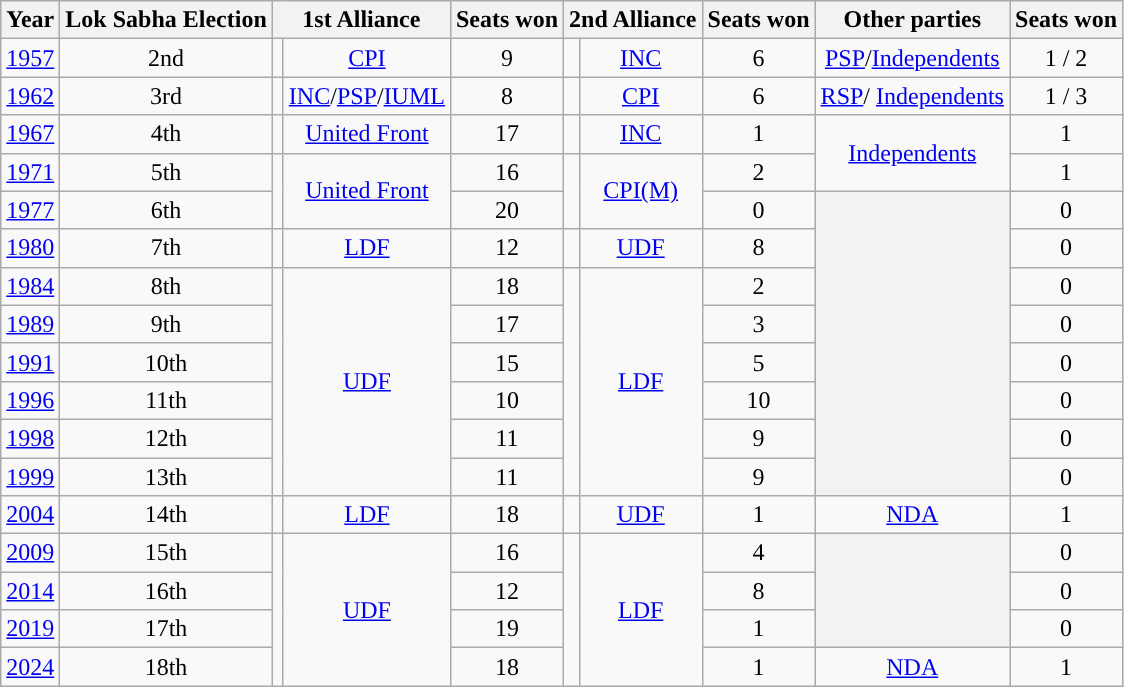<table class="wikitable" style="text-align:center">
<tr>
<th>Year</th>
<th>Lok Sabha Election</th>
<th colspan="2">1st Alliance</th>
<th>Seats won</th>
<th colspan="2">2nd Alliance</th>
<th>Seats won</th>
<th>Other parties</th>
<th>Seats won</th>
</tr>
<tr>
<td><a href='#'>1957</a></td>
<td>2nd</td>
<td style="background-color: "></td>
<td><a href='#'>CPI</a></td>
<td>9</td>
<td style="background-color: "></td>
<td><a href='#'>INC</a></td>
<td>6</td>
<td><a href='#'>PSP</a>/<a href='#'>Independents</a></td>
<td>1 / 2</td>
</tr>
<tr>
<td><a href='#'>1962</a></td>
<td>3rd</td>
<td style="background-color: "></td>
<td><a href='#'>INC</a>/<a href='#'>PSP</a>/<a href='#'>IUML</a></td>
<td>8</td>
<td style="background-color: "></td>
<td><a href='#'>CPI</a></td>
<td>6</td>
<td><a href='#'>RSP</a>/ <a href='#'>Independents</a></td>
<td>1 / 3</td>
</tr>
<tr>
<td><a href='#'>1967</a></td>
<td>4th</td>
<td style="background-color: "></td>
<td><a href='#'>United Front</a></td>
<td>17</td>
<td style="background-color: "></td>
<td><a href='#'>INC</a></td>
<td>1</td>
<td rowspan="2"><a href='#'>Independents</a></td>
<td>1</td>
</tr>
<tr>
<td><a href='#'>1971</a></td>
<td>5th</td>
<td rowspan=2 style="background-color: "></td>
<td rowspan="2"><a href='#'>United Front</a></td>
<td>16</td>
<td rowspan="2" style="background-color: "></td>
<td rowspan="2"><a href='#'>CPI(M)</a></td>
<td>2</td>
<td>1</td>
</tr>
<tr>
<td><a href='#'>1977</a></td>
<td>6th</td>
<td>20</td>
<td>0</td>
<th rowspan="8"></th>
<td>0</td>
</tr>
<tr>
<td><a href='#'>1980</a></td>
<td>7th</td>
<td style="background-color: "></td>
<td><a href='#'>LDF</a></td>
<td>12</td>
<td style="background-color: "></td>
<td><a href='#'>UDF</a></td>
<td>8</td>
<td>0</td>
</tr>
<tr>
<td><a href='#'>1984</a></td>
<td>8th</td>
<td rowspan="6" style="background-color: "></td>
<td rowspan="6"><a href='#'>UDF</a></td>
<td>18</td>
<td rowspan="6" style="background-color: "></td>
<td rowspan="6"><a href='#'>LDF</a></td>
<td>2</td>
<td>0</td>
</tr>
<tr>
<td><a href='#'>1989</a></td>
<td>9th</td>
<td>17</td>
<td>3</td>
<td>0</td>
</tr>
<tr>
<td><a href='#'>1991</a></td>
<td>10th</td>
<td>15</td>
<td>5</td>
<td>0</td>
</tr>
<tr>
<td><a href='#'>1996</a></td>
<td>11th</td>
<td>10</td>
<td>10</td>
<td>0</td>
</tr>
<tr>
<td><a href='#'>1998</a></td>
<td>12th</td>
<td>11</td>
<td>9</td>
<td>0</td>
</tr>
<tr>
<td><a href='#'>1999</a></td>
<td>13th</td>
<td>11</td>
<td>9</td>
<td>0</td>
</tr>
<tr>
<td><a href='#'>2004</a></td>
<td>14th</td>
<td style="background-color: "></td>
<td><a href='#'>LDF</a></td>
<td>18</td>
<td style="background-color: "></td>
<td><a href='#'>UDF</a></td>
<td>1</td>
<td><a href='#'>NDA</a></td>
<td>1</td>
</tr>
<tr>
<td><a href='#'>2009</a></td>
<td>15th</td>
<td rowspan="4" style="background-color: "></td>
<td rowspan="4"><a href='#'>UDF</a></td>
<td>16</td>
<td rowspan="4" style="background-color: "></td>
<td rowspan="4"><a href='#'>LDF</a></td>
<td>4</td>
<th rowspan="3"></th>
<td>0</td>
</tr>
<tr>
<td><a href='#'>2014</a></td>
<td>16th</td>
<td>12</td>
<td>8</td>
<td>0</td>
</tr>
<tr>
<td><a href='#'>2019</a></td>
<td>17th</td>
<td>19</td>
<td>1</td>
<td>0</td>
</tr>
<tr>
<td><a href='#'>2024</a></td>
<td>18th</td>
<td>18</td>
<td>1</td>
<td><a href='#'>NDA</a></td>
<td>1</td>
</tr>
</table>
